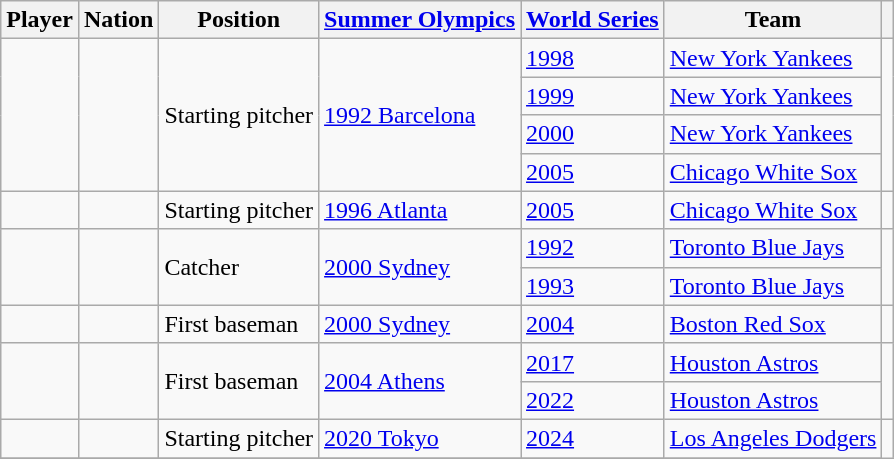<table class="wikitable sortable">
<tr>
<th>Player</th>
<th>Nation</th>
<th>Position</th>
<th><a href='#'>Summer Olympics</a></th>
<th><a href='#'>World Series</a></th>
<th class="unsortable">Team</th>
<th></th>
</tr>
<tr>
<td rowspan=4></td>
<td rowspan=4></td>
<td rowspan=4>Starting pitcher</td>
<td rowspan=4><a href='#'>1992 Barcelona</a></td>
<td><a href='#'>1998</a></td>
<td><a href='#'>New York Yankees</a></td>
<td rowspan=4></td>
</tr>
<tr>
<td><a href='#'>1999</a></td>
<td><a href='#'>New York Yankees</a></td>
</tr>
<tr>
<td><a href='#'>2000</a></td>
<td><a href='#'>New York Yankees</a></td>
</tr>
<tr>
<td><a href='#'>2005</a></td>
<td><a href='#'>Chicago White Sox</a></td>
</tr>
<tr>
<td></td>
<td></td>
<td>Starting pitcher</td>
<td><a href='#'>1996 Atlanta</a></td>
<td><a href='#'>2005</a></td>
<td><a href='#'>Chicago White Sox</a></td>
<td></td>
</tr>
<tr>
<td rowspan=2></td>
<td rowspan=2></td>
<td rowspan=2>Catcher</td>
<td rowspan=2><a href='#'>2000 Sydney</a></td>
<td><a href='#'>1992</a></td>
<td><a href='#'>Toronto Blue Jays</a></td>
<td rowspan=2></td>
</tr>
<tr>
<td><a href='#'>1993</a></td>
<td><a href='#'>Toronto Blue Jays</a></td>
</tr>
<tr>
<td></td>
<td></td>
<td>First baseman</td>
<td><a href='#'>2000 Sydney</a></td>
<td><a href='#'>2004</a></td>
<td><a href='#'>Boston Red Sox</a></td>
<td></td>
</tr>
<tr>
<td rowspan=2></td>
<td rowspan=2></td>
<td rowspan=2>First baseman</td>
<td rowspan=2><a href='#'>2004 Athens</a></td>
<td><a href='#'>2017</a></td>
<td><a href='#'>Houston Astros</a></td>
<td rowspan=2></td>
</tr>
<tr>
<td><a href='#'>2022</a></td>
<td><a href='#'>Houston Astros</a></td>
</tr>
<tr>
<td></td>
<td></td>
<td>Starting pitcher</td>
<td><a href='#'>2020 Tokyo</a></td>
<td><a href='#'>2024</a></td>
<td><a href='#'>Los Angeles Dodgers</a></td>
<td rowspan=4></td>
</tr>
<tr>
</tr>
</table>
